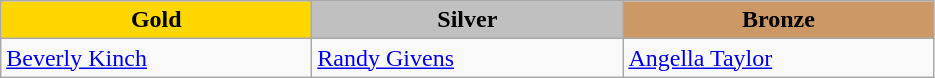<table class="wikitable" style="text-align:left">
<tr align="center">
<td width=200 bgcolor=gold><strong>Gold</strong></td>
<td width=200 bgcolor=silver><strong>Silver</strong></td>
<td width=200 bgcolor=CC9966><strong>Bronze</strong></td>
</tr>
<tr>
<td><a href='#'>Beverly Kinch</a><br><em></em></td>
<td><a href='#'>Randy Givens</a><br><em></em></td>
<td><a href='#'>Angella Taylor</a><br><em></em></td>
</tr>
</table>
